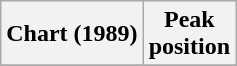<table class="wikitable plainrowheaders" style="text-align:center">
<tr>
<th scope="col">Chart (1989)</th>
<th scope="col">Peak<br>position</th>
</tr>
<tr>
</tr>
</table>
